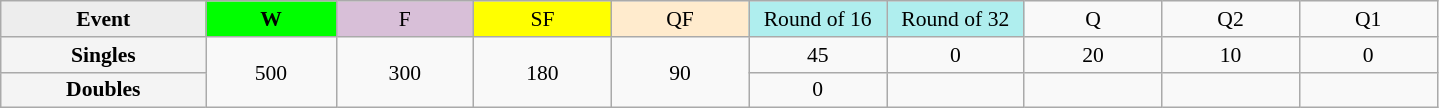<table class=wikitable style=font-size:90%;text-align:center>
<tr>
<td style="width:130px; background:#ededed;"><strong>Event</strong></td>
<td style="width:80px; background:lime;"><strong>W</strong></td>
<td style="width:85px; background:thistle;">F</td>
<td style="width:85px; background:#ff0;">SF</td>
<td style="width:85px; background:#ffebcd;">QF</td>
<td style="width:85px; background:#afeeee;">Round of 16</td>
<td style="width:85px; background:#afeeee;">Round of 32</td>
<td width=85>Q</td>
<td width=85>Q2</td>
<td width=85>Q1</td>
</tr>
<tr>
<th style="background:#f4f4f4;">Singles</th>
<td rowspan=2>500</td>
<td rowspan=2>300</td>
<td rowspan=2>180</td>
<td rowspan=2>90</td>
<td>45</td>
<td>0</td>
<td>20</td>
<td>10</td>
<td>0</td>
</tr>
<tr>
<th style="background:#f4f4f4;">Doubles</th>
<td>0</td>
<td></td>
<td></td>
<td></td>
<td></td>
</tr>
</table>
